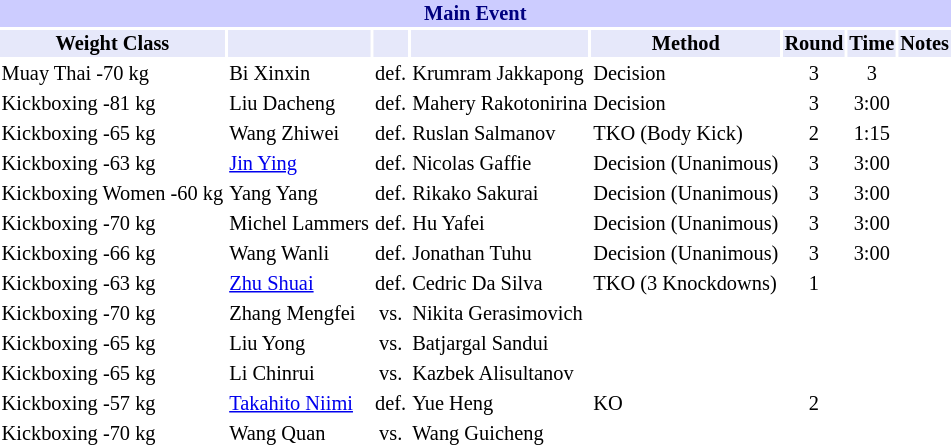<table class="toccolours" style="font-size: 85%;">
<tr>
<th colspan="8" style="background-color: #ccf; color: #000080; text-align: center;"><strong>Main Event</strong></th>
</tr>
<tr>
<th colspan="1" style="background-color: #E6E8FA; color: #000000; text-align: center;">Weight Class</th>
<th colspan="1" style="background-color: #E6E8FA; color: #000000; text-align: center;"></th>
<th colspan="1" style="background-color: #E6E8FA; color: #000000; text-align: center;"></th>
<th colspan="1" style="background-color: #E6E8FA; color: #000000; text-align: center;"></th>
<th colspan="1" style="background-color: #E6E8FA; color: #000000; text-align: center;">Method</th>
<th colspan="1" style="background-color: #E6E8FA; color: #000000; text-align: center;">Round</th>
<th colspan="1" style="background-color: #E6E8FA; color: #000000; text-align: center;">Time</th>
<th colspan="1" style="background-color: #E6E8FA; color: #000000; text-align: center;">Notes</th>
</tr>
<tr>
<td>Muay Thai -70 kg</td>
<td> Bi Xinxin</td>
<td align=center>def.</td>
<td> Krumram Jakkapong</td>
<td>Decision</td>
<td align=center>3</td>
<td align=center>3</td>
<td></td>
</tr>
<tr>
<td>Kickboxing -81 kg</td>
<td> Liu Dacheng</td>
<td align=center>def.</td>
<td> Mahery Rakotonirina</td>
<td>Decision</td>
<td align=center>3</td>
<td align=center>3:00</td>
<td></td>
</tr>
<tr>
<td>Kickboxing -65 kg</td>
<td> Wang Zhiwei</td>
<td align=center>def.</td>
<td> Ruslan Salmanov</td>
<td>TKO (Body Kick)</td>
<td align=center>2</td>
<td align=center>1:15</td>
<td></td>
</tr>
<tr>
<td>Kickboxing -63 kg</td>
<td> <a href='#'>Jin Ying</a></td>
<td align=center>def.</td>
<td> Nicolas Gaffie</td>
<td>Decision (Unanimous)</td>
<td align=center>3</td>
<td align=center>3:00</td>
<td></td>
</tr>
<tr>
<td>Kickboxing Women -60 kg</td>
<td> Yang Yang</td>
<td align=center>def.</td>
<td> Rikako Sakurai</td>
<td>Decision (Unanimous)</td>
<td align=center>3</td>
<td align=center>3:00</td>
<td></td>
</tr>
<tr>
<td>Kickboxing -70 kg</td>
<td> Michel Lammers</td>
<td align=center>def.</td>
<td> Hu Yafei</td>
<td>Decision (Unanimous)</td>
<td align=center>3</td>
<td align=center>3:00</td>
<td></td>
</tr>
<tr>
<td>Kickboxing -66 kg</td>
<td> Wang Wanli</td>
<td align=center>def.</td>
<td> Jonathan Tuhu</td>
<td>Decision (Unanimous)</td>
<td align=center>3</td>
<td align=center>3:00</td>
<td></td>
</tr>
<tr>
<td>Kickboxing -63 kg</td>
<td> <a href='#'>Zhu Shuai</a></td>
<td align=center>def.</td>
<td> Cedric Da Silva</td>
<td>TKO (3 Knockdowns)</td>
<td align=center>1</td>
<td align=center></td>
<td></td>
</tr>
<tr>
<td>Kickboxing -70 kg</td>
<td> Zhang Mengfei</td>
<td align=center>vs.</td>
<td> Nikita Gerasimovich</td>
<td></td>
<td align=center></td>
<td align=center></td>
<td></td>
</tr>
<tr>
<td>Kickboxing -65 kg</td>
<td> Liu Yong</td>
<td align=center>vs.</td>
<td> Batjargal Sandui</td>
<td></td>
<td align=center></td>
<td align=center></td>
<td></td>
</tr>
<tr>
<td>Kickboxing -65 kg</td>
<td> Li Chinrui</td>
<td align=center>vs.</td>
<td> Kazbek Alisultanov</td>
<td></td>
<td align=center></td>
<td align=center></td>
<td></td>
</tr>
<tr>
<td>Kickboxing -57 kg</td>
<td> <a href='#'>Takahito Niimi</a></td>
<td align=center>def.</td>
<td> Yue Heng</td>
<td>KO</td>
<td align=center>2</td>
<td align=center></td>
<td></td>
</tr>
<tr>
<td>Kickboxing -70 kg</td>
<td> Wang Quan</td>
<td align=center>vs.</td>
<td> Wang Guicheng</td>
<td></td>
<td align=center></td>
<td align=center></td>
<td></td>
</tr>
</table>
